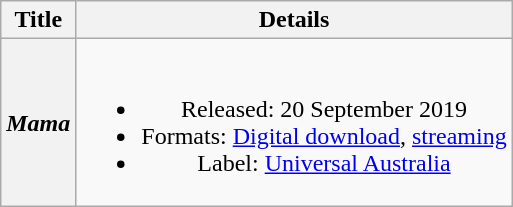<table class="wikitable plainrowheaders" style="text-align:center;" border="1">
<tr>
<th>Title</th>
<th>Details</th>
</tr>
<tr>
<th scope="row"><em>Mama</em></th>
<td><br><ul><li>Released: 20 September 2019</li><li>Formats: <a href='#'>Digital download</a>, <a href='#'>streaming</a></li><li>Label: <a href='#'>Universal Australia</a></li></ul></td>
</tr>
</table>
